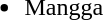<table width="1000">
<tr>
<td><br><ul><li>Mangga</li></ul></td>
</tr>
</table>
